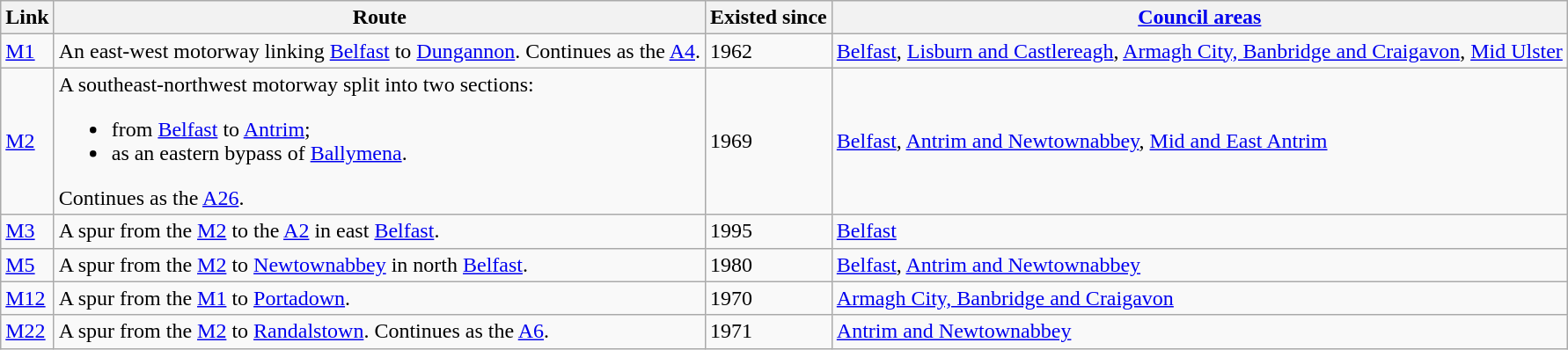<table class="wikitable">
<tr>
<th>Link</th>
<th>Route</th>
<th>Existed since</th>
<th><a href='#'>Council areas</a></th>
</tr>
<tr>
<td><a href='#'>M1</a></td>
<td>An east-west motorway linking <a href='#'>Belfast</a> to <a href='#'>Dungannon</a>. Continues as the <a href='#'>A4</a>.</td>
<td>1962</td>
<td><a href='#'>Belfast</a>, <a href='#'>Lisburn and Castlereagh</a>, <a href='#'>Armagh City, Banbridge and Craigavon</a>, <a href='#'>Mid Ulster</a></td>
</tr>
<tr>
<td><a href='#'>M2</a></td>
<td>A southeast-northwest motorway split into two sections:<br><ul><li>from <a href='#'>Belfast</a> to <a href='#'>Antrim</a>;</li><li>as an eastern bypass of <a href='#'>Ballymena</a>.</li></ul>Continues as the <a href='#'>A26</a>.</td>
<td>1969</td>
<td><a href='#'>Belfast</a>, <a href='#'>Antrim and Newtownabbey</a>, <a href='#'>Mid and East Antrim</a></td>
</tr>
<tr>
<td><a href='#'>M3</a></td>
<td>A spur from the <a href='#'>M2</a> to the <a href='#'>A2</a> in east <a href='#'>Belfast</a>.</td>
<td>1995</td>
<td><a href='#'>Belfast</a></td>
</tr>
<tr>
<td><a href='#'>M5</a></td>
<td>A spur from the <a href='#'>M2</a> to <a href='#'>Newtownabbey</a> in north <a href='#'>Belfast</a>.</td>
<td>1980</td>
<td><a href='#'>Belfast</a>, <a href='#'>Antrim and Newtownabbey</a></td>
</tr>
<tr>
<td><a href='#'>M12</a></td>
<td>A spur from the <a href='#'>M1</a> to <a href='#'>Portadown</a>.</td>
<td>1970</td>
<td><a href='#'>Armagh City, Banbridge and Craigavon</a></td>
</tr>
<tr>
<td><a href='#'>M22</a></td>
<td>A spur from the <a href='#'>M2</a> to <a href='#'>Randalstown</a>. Continues as the <a href='#'>A6</a>.</td>
<td>1971</td>
<td><a href='#'>Antrim and Newtownabbey</a></td>
</tr>
</table>
